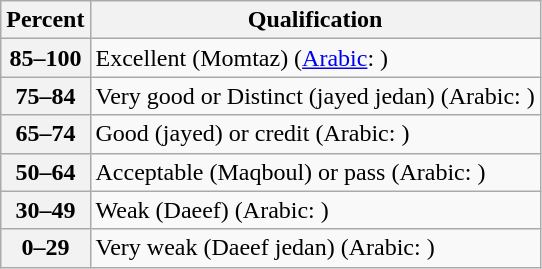<table class="wikitable">
<tr>
<th>Percent</th>
<th>Qualification</th>
</tr>
<tr>
<th>85–100</th>
<td>Excellent  (Momtaz) (<a href='#'>Arabic</a>: )</td>
</tr>
<tr>
<th>75–84</th>
<td>Very good or Distinct (jayed jedan) (Arabic: )</td>
</tr>
<tr>
<th>65–74</th>
<td>Good (jayed) or credit (Arabic: )</td>
</tr>
<tr>
<th>50–64</th>
<td>Acceptable (Maqboul) or pass (Arabic: )</td>
</tr>
<tr>
<th>30–49</th>
<td>Weak (Daeef) (Arabic: )</td>
</tr>
<tr>
<th>0–29</th>
<td>Very weak (Daeef jedan) (Arabic: )</td>
</tr>
</table>
